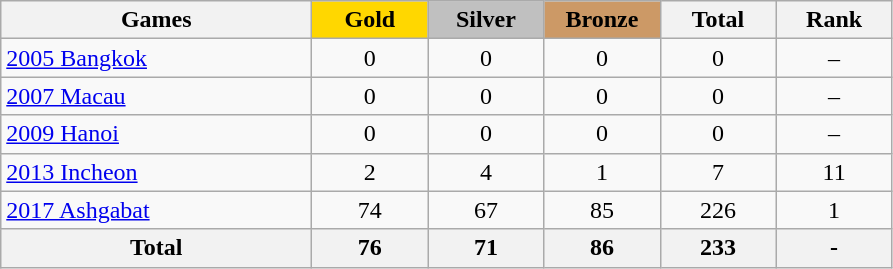<table class="wikitable sortable" style="text-align:center;">
<tr>
<th width=200>Games</th>
<td bgcolor=gold width=70><strong>Gold</strong></td>
<td bgcolor=silver width=70><strong>Silver</strong></td>
<td bgcolor=#cc9966 width=70><strong>Bronze</strong></td>
<th width=70>Total</th>
<th width=70>Rank</th>
</tr>
<tr>
<td align=left> <a href='#'>2005 Bangkok</a></td>
<td>0</td>
<td>0</td>
<td>0</td>
<td>0</td>
<td>–</td>
</tr>
<tr>
<td align=left> <a href='#'>2007 Macau</a></td>
<td>0</td>
<td>0</td>
<td>0</td>
<td>0</td>
<td>–</td>
</tr>
<tr>
<td align=left> <a href='#'>2009 Hanoi</a></td>
<td>0</td>
<td>0</td>
<td>0</td>
<td>0</td>
<td>–</td>
</tr>
<tr>
<td align=left> <a href='#'>2013 Incheon</a></td>
<td>2</td>
<td>4</td>
<td>1</td>
<td>7</td>
<td>11</td>
</tr>
<tr>
<td align=left> <a href='#'>2017 Ashgabat</a></td>
<td>74</td>
<td>67</td>
<td>85</td>
<td>226</td>
<td>1</td>
</tr>
<tr class="sortbottom">
<th>Total</th>
<th>76</th>
<th>71</th>
<th>86</th>
<th>233</th>
<th>-</th>
</tr>
</table>
